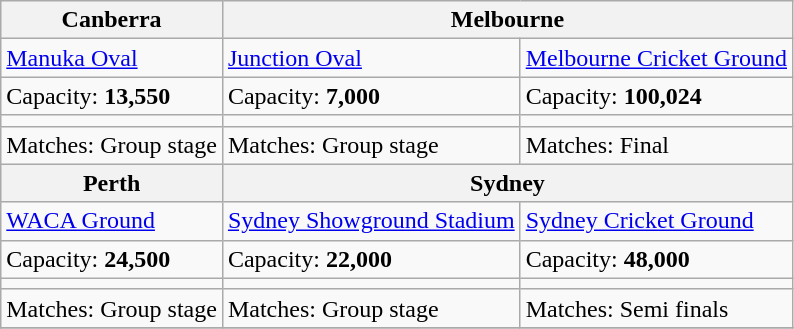<table class="wikitable">
<tr>
<th>Canberra</th>
<th colspan=2>Melbourne</th>
</tr>
<tr>
<td><a href='#'>Manuka Oval</a></td>
<td><a href='#'>Junction Oval</a></td>
<td><a href='#'>Melbourne Cricket Ground</a></td>
</tr>
<tr>
<td>Capacity: <strong>13,550</strong></td>
<td>Capacity: <strong>7,000</strong></td>
<td>Capacity: <strong>100,024</strong></td>
</tr>
<tr>
<td></td>
<td></td>
<td></td>
</tr>
<tr>
<td>Matches: Group stage</td>
<td>Matches: Group stage</td>
<td>Matches: Final</td>
</tr>
<tr>
<th>Perth</th>
<th colspan=2>Sydney</th>
</tr>
<tr>
<td><a href='#'>WACA Ground</a></td>
<td><a href='#'>Sydney Showground Stadium</a></td>
<td><a href='#'>Sydney Cricket Ground</a></td>
</tr>
<tr>
<td>Capacity: <strong>24,500</strong></td>
<td>Capacity: <strong>22,000</strong></td>
<td>Capacity: <strong>48,000</strong></td>
</tr>
<tr>
<td></td>
<td></td>
<td></td>
</tr>
<tr>
<td>Matches: Group stage</td>
<td>Matches: Group stage</td>
<td>Matches: Semi finals</td>
</tr>
<tr>
</tr>
</table>
